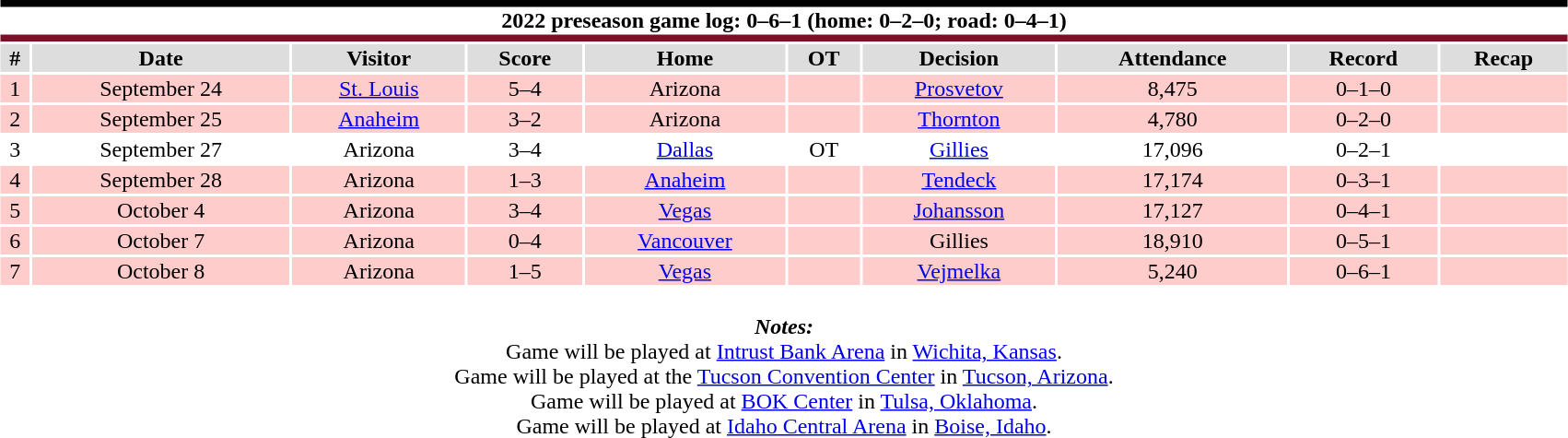<table class="toccolours collapsible collapsed" style="width:90%; clear:both; margin:1.5em auto; text-align:center;">
<tr>
<th colspan=10 style="background:#FFFFFF; border-top:#010101 5px solid; border-bottom:#791026 5px solid;">2022 preseason game log: 0–6–1 (home: 0–2–0; road: 0–4–1)</th>
</tr>
<tr style="background:#ddd;">
<th>#</th>
<th>Date</th>
<th>Visitor</th>
<th>Score</th>
<th>Home</th>
<th>OT</th>
<th>Decision</th>
<th>Attendance</th>
<th>Record</th>
<th>Recap</th>
</tr>
<tr style="background:#fcc;">
<td>1</td>
<td>September 24</td>
<td><a href='#'>St. Louis</a></td>
<td>5–4</td>
<td>Arizona</td>
<td></td>
<td><a href='#'>Prosvetov</a></td>
<td>8,475</td>
<td>0–1–0</td>
<td></td>
</tr>
<tr style="background:#fcc;">
<td>2</td>
<td>September 25</td>
<td><a href='#'>Anaheim</a></td>
<td>3–2</td>
<td>Arizona</td>
<td></td>
<td><a href='#'>Thornton</a></td>
<td>4,780</td>
<td>0–2–0</td>
<td></td>
</tr>
<tr style="background:#fff;">
<td>3</td>
<td>September 27</td>
<td>Arizona</td>
<td>3–4</td>
<td><a href='#'>Dallas</a></td>
<td>OT</td>
<td><a href='#'>Gillies</a></td>
<td>17,096</td>
<td>0–2–1</td>
<td></td>
</tr>
<tr style="background:#fcc;">
<td>4</td>
<td>September 28</td>
<td>Arizona</td>
<td>1–3</td>
<td><a href='#'>Anaheim</a></td>
<td></td>
<td><a href='#'>Tendeck</a></td>
<td>17,174</td>
<td>0–3–1</td>
<td></td>
</tr>
<tr style="background:#fcc;">
<td>5</td>
<td>October 4</td>
<td>Arizona</td>
<td>3–4</td>
<td><a href='#'>Vegas</a></td>
<td></td>
<td><a href='#'>Johansson</a></td>
<td>17,127</td>
<td>0–4–1</td>
<td></td>
</tr>
<tr style="background:#fcc;">
<td>6</td>
<td>October 7</td>
<td>Arizona</td>
<td>0–4</td>
<td><a href='#'>Vancouver</a></td>
<td></td>
<td>Gillies</td>
<td>18,910</td>
<td>0–5–1</td>
<td></td>
</tr>
<tr style="background:#fcc;">
<td>7</td>
<td>October 8</td>
<td>Arizona</td>
<td>1–5</td>
<td><a href='#'>Vegas</a></td>
<td></td>
<td><a href='#'>Vejmelka</a></td>
<td>5,240</td>
<td>0–6–1</td>
<td></td>
</tr>
<tr>
<td colspan="10" style="text-align:center;"><br><strong><em>Notes:</em></strong><br>
Game will be played at <a href='#'>Intrust Bank Arena</a> in <a href='#'>Wichita, Kansas</a>.<br>
Game will be played at the <a href='#'>Tucson Convention Center</a> in <a href='#'>Tucson, Arizona</a>.<br>
Game will be played at <a href='#'>BOK Center</a> in <a href='#'>Tulsa, Oklahoma</a>.<br>
Game will be played at <a href='#'>Idaho Central Arena</a> in <a href='#'>Boise, Idaho</a>.</td>
</tr>
</table>
